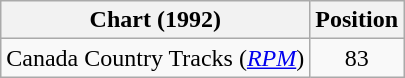<table class="wikitable sortable">
<tr>
<th scope="col">Chart (1992)</th>
<th scope="col">Position</th>
</tr>
<tr>
<td>Canada Country Tracks (<em><a href='#'>RPM</a></em>)</td>
<td align="center">83</td>
</tr>
</table>
